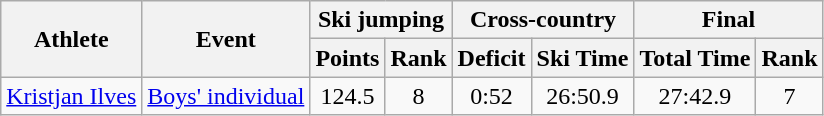<table class="wikitable">
<tr>
<th rowspan="2">Athlete</th>
<th rowspan="2">Event</th>
<th colspan="2">Ski jumping</th>
<th colspan="2">Cross-country</th>
<th colspan="2">Final</th>
</tr>
<tr>
<th>Points</th>
<th>Rank</th>
<th>Deficit</th>
<th>Ski Time</th>
<th>Total Time</th>
<th>Rank</th>
</tr>
<tr>
<td><a href='#'>Kristjan Ilves</a></td>
<td><a href='#'>Boys' individual</a></td>
<td align="center">124.5</td>
<td align="center">8</td>
<td align="center">0:52</td>
<td align="center">26:50.9</td>
<td align="center">27:42.9</td>
<td align="center">7</td>
</tr>
</table>
